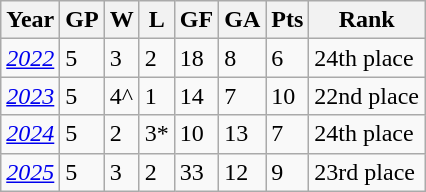<table class="wikitable">
<tr>
<th>Year</th>
<th>GP</th>
<th>W</th>
<th>L</th>
<th>GF</th>
<th>GA</th>
<th>Pts</th>
<th>Rank</th>
</tr>
<tr>
<td><em><a href='#'>2022</a></em></td>
<td>5</td>
<td>3</td>
<td>2</td>
<td>18</td>
<td>8</td>
<td>6</td>
<td>24th place</td>
</tr>
<tr>
<td><em><a href='#'>2023</a></em></td>
<td>5</td>
<td>4^</td>
<td>1</td>
<td>14</td>
<td>7</td>
<td>10</td>
<td>22nd place</td>
</tr>
<tr>
<td><em><a href='#'>2024</a></em></td>
<td>5</td>
<td>2</td>
<td>3*</td>
<td>10</td>
<td>13</td>
<td>7</td>
<td>24th place</td>
</tr>
<tr>
<td><em><a href='#'>2025</a></em></td>
<td>5</td>
<td>3</td>
<td>2</td>
<td>33</td>
<td>12</td>
<td>9</td>
<td>23rd place</td>
</tr>
</table>
